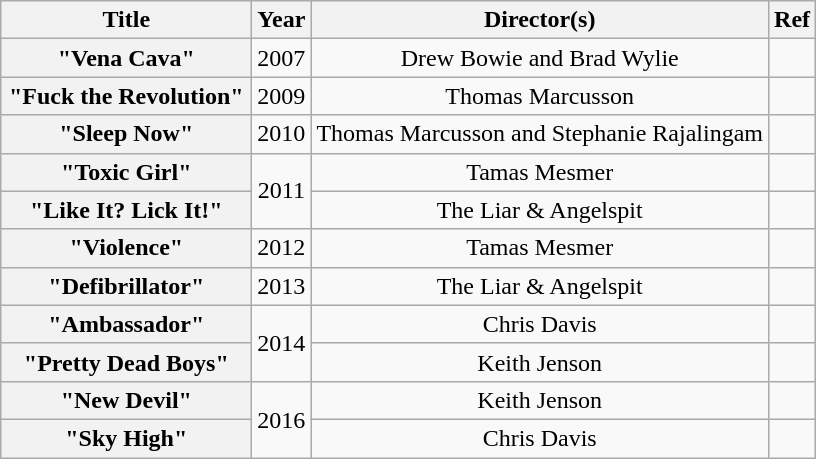<table class="wikitable plainrowheaders" style="text-align:center;">
<tr>
<th scope="col" style="width:10em;">Title</th>
<th scope="col">Year</th>
<th scope="col">Director(s)</th>
<th scope="col">Ref</th>
</tr>
<tr>
<th scope="row">"Vena Cava"</th>
<td>2007</td>
<td>Drew Bowie and Brad Wylie</td>
<td></td>
</tr>
<tr>
<th scope="row">"Fuck the Revolution"</th>
<td>2009</td>
<td>Thomas Marcusson</td>
<td></td>
</tr>
<tr>
<th scope="row">"Sleep Now"</th>
<td>2010</td>
<td>Thomas Marcusson and Stephanie Rajalingam</td>
<td></td>
</tr>
<tr>
<th scope="row">"Toxic Girl"</th>
<td rowspan="2">2011</td>
<td>Tamas Mesmer</td>
<td></td>
</tr>
<tr>
<th scope="row">"Like It? Lick It!"</th>
<td>The Liar & Angelspit</td>
<td></td>
</tr>
<tr>
<th scope="row">"Violence"</th>
<td>2012</td>
<td>Tamas Mesmer</td>
<td></td>
</tr>
<tr>
<th scope="row">"Defibrillator"</th>
<td>2013</td>
<td>The Liar & Angelspit</td>
<td></td>
</tr>
<tr>
<th scope="row">"Ambassador" </th>
<td rowspan="2">2014</td>
<td>Chris Davis</td>
<td></td>
</tr>
<tr>
<th scope="row">"Pretty Dead Boys"</th>
<td>Keith Jenson</td>
<td></td>
</tr>
<tr>
<th scope="row">"New Devil"</th>
<td rowspan="2">2016</td>
<td>Keith Jenson</td>
<td></td>
</tr>
<tr>
<th scope="row">"Sky High"</th>
<td>Chris Davis</td>
<td></td>
</tr>
</table>
